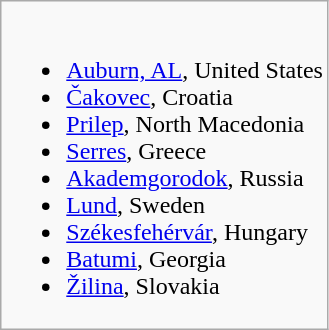<table class="wikitable">
<tr valign="top">
<td><br><ul><li> <a href='#'>Auburn, AL</a>, United States</li><li> <a href='#'>Čakovec</a>, Croatia</li><li> <a href='#'>Prilep</a>, North Macedonia</li><li> <a href='#'>Serres</a>, Greece</li><li> <a href='#'>Akademgorodok</a>, Russia</li><li> <a href='#'>Lund</a>, Sweden</li><li> <a href='#'>Székesfehérvár</a>, Hungary</li><li> <a href='#'>Batumi</a>, Georgia</li><li> <a href='#'>Žilina</a>, Slovakia</li></ul></td>
</tr>
</table>
